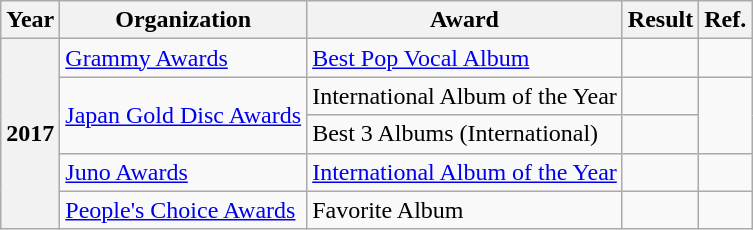<table class="wikitable plainrowheaders">
<tr>
<th>Year</th>
<th>Organization</th>
<th>Award</th>
<th>Result</th>
<th>Ref.</th>
</tr>
<tr>
<th rowspan="5" scope="row">2017</th>
<td><a href='#'>Grammy Awards</a></td>
<td><a href='#'>Best Pop Vocal Album</a></td>
<td></td>
<td></td>
</tr>
<tr>
<td rowspan="2"><a href='#'>Japan Gold Disc Awards</a></td>
<td>International Album of the Year</td>
<td></td>
<td rowspan="2"></td>
</tr>
<tr>
<td>Best 3 Albums (International)</td>
<td></td>
</tr>
<tr>
<td><a href='#'>Juno Awards</a></td>
<td><a href='#'>International Album of the Year</a></td>
<td></td>
<td></td>
</tr>
<tr>
<td><a href='#'>People's Choice Awards</a></td>
<td>Favorite Album</td>
<td></td>
<td></td>
</tr>
</table>
